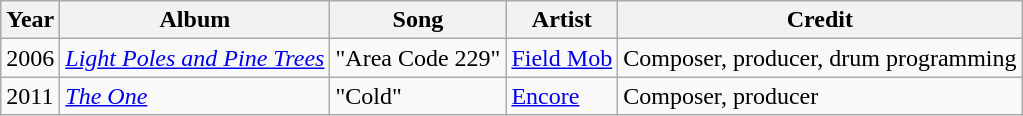<table class="wikitable">
<tr>
<th>Year</th>
<th>Album</th>
<th>Song</th>
<th>Artist</th>
<th>Credit</th>
</tr>
<tr>
<td>2006</td>
<td><em><a href='#'>Light Poles and Pine Trees</a></em></td>
<td>"Area Code 229"</td>
<td><a href='#'>Field Mob</a></td>
<td>Composer, producer, drum programming</td>
</tr>
<tr>
<td>2011</td>
<td><em><a href='#'>The One</a></em></td>
<td>"Cold"</td>
<td><a href='#'>Encore</a></td>
<td>Composer, producer</td>
</tr>
</table>
